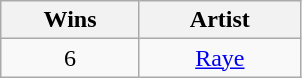<table class="wikitable plainrowheaders" rowspan=2 border="2" cellpadding="4" style="text-align: center">
<tr>
<th scope="col" style="width:85px;">Wins</th>
<th scope="col" style="text-align:center;width:100px;">Artist</th>
</tr>
<tr>
<td scope=row rowspan="2" style="text-align:center">6</td>
<td><a href='#'>Raye</a></td>
</tr>
</table>
